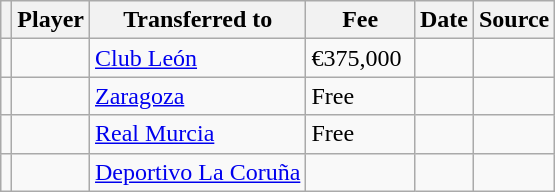<table class="wikitable plainrowheaders sortable">
<tr>
<th></th>
<th scope="col">Player</th>
<th>Transferred to</th>
<th style="width: 65px;">Fee</th>
<th scope="col">Date</th>
<th scope="col">Source</th>
</tr>
<tr>
<td align="center"></td>
<td></td>
<td> <a href='#'>Club León</a></td>
<td>€375,000</td>
<td></td>
<td></td>
</tr>
<tr>
<td align="center"></td>
<td></td>
<td> <a href='#'>Zaragoza</a></td>
<td>Free</td>
<td></td>
<td></td>
</tr>
<tr>
<td align="center"></td>
<td></td>
<td> <a href='#'>Real Murcia</a></td>
<td>Free</td>
<td></td>
<td></td>
</tr>
<tr>
<td align="center"></td>
<td></td>
<td> <a href='#'>Deportivo La Coruña</a></td>
<td></td>
<td></td>
<td></td>
</tr>
</table>
